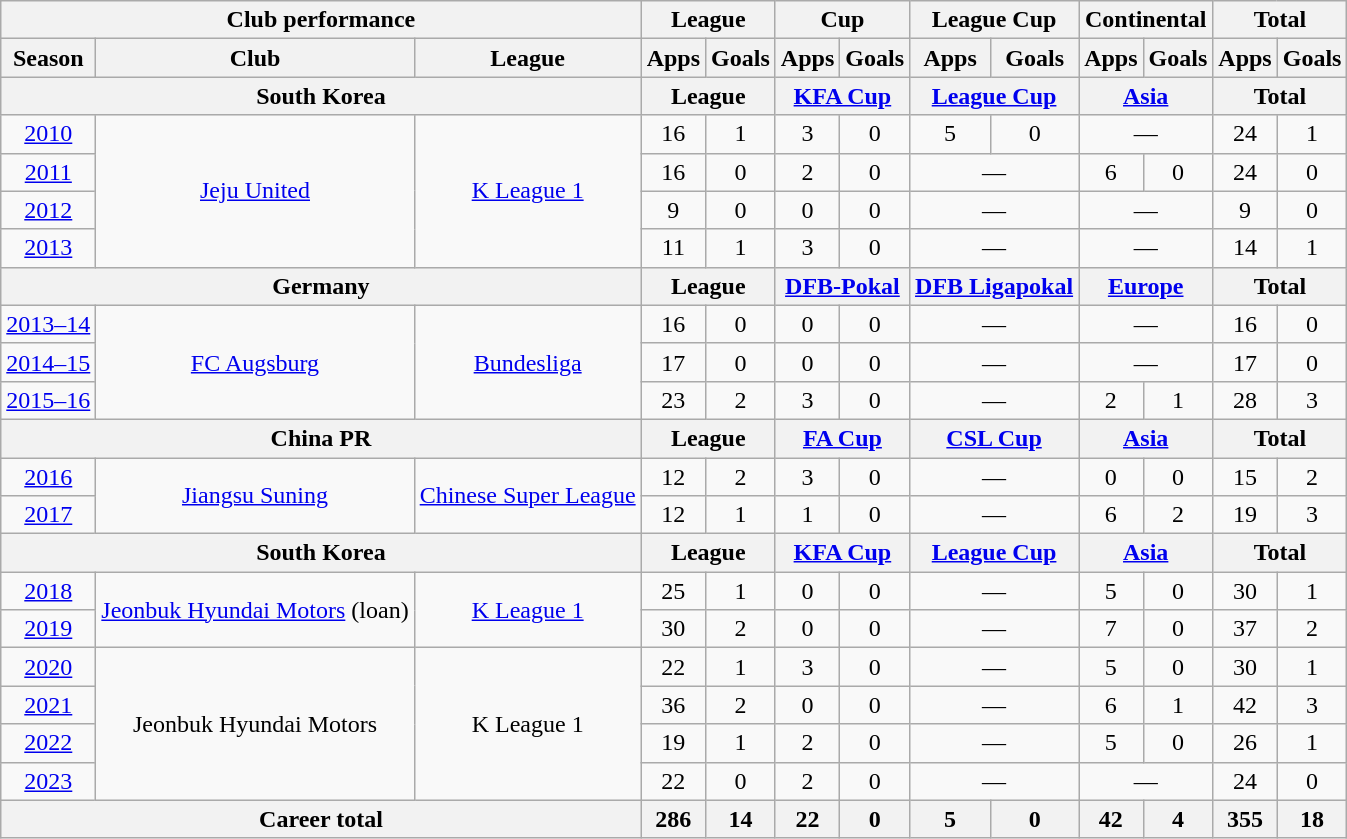<table class="wikitable" style="text-align:center">
<tr>
<th colspan="3">Club performance</th>
<th colspan="2">League</th>
<th colspan="2">Cup</th>
<th colspan="2">League Cup</th>
<th colspan="2">Continental</th>
<th colspan="2">Total</th>
</tr>
<tr>
<th>Season</th>
<th>Club</th>
<th>League</th>
<th>Apps</th>
<th>Goals</th>
<th>Apps</th>
<th>Goals</th>
<th>Apps</th>
<th>Goals</th>
<th>Apps</th>
<th>Goals</th>
<th>Apps</th>
<th>Goals</th>
</tr>
<tr>
<th colspan="3">South Korea</th>
<th colspan="2">League</th>
<th colspan="2"><a href='#'>KFA Cup</a></th>
<th colspan="2"><a href='#'>League Cup</a></th>
<th colspan="2"><a href='#'>Asia</a></th>
<th colspan="2">Total</th>
</tr>
<tr>
<td><a href='#'>2010</a></td>
<td rowspan="4"><a href='#'>Jeju United</a></td>
<td rowspan="4"><a href='#'>K League 1</a></td>
<td>16</td>
<td>1</td>
<td>3</td>
<td>0</td>
<td>5</td>
<td>0</td>
<td colspan="2">—</td>
<td>24</td>
<td>1</td>
</tr>
<tr>
<td><a href='#'>2011</a></td>
<td>16</td>
<td>0</td>
<td>2</td>
<td>0</td>
<td colspan="2">—</td>
<td>6</td>
<td>0</td>
<td>24</td>
<td>0</td>
</tr>
<tr>
<td><a href='#'>2012</a></td>
<td>9</td>
<td>0</td>
<td>0</td>
<td>0</td>
<td colspan="2">—</td>
<td colspan="2">—</td>
<td>9</td>
<td>0</td>
</tr>
<tr>
<td><a href='#'>2013</a></td>
<td>11</td>
<td>1</td>
<td>3</td>
<td>0</td>
<td colspan="2">—</td>
<td colspan="2">—</td>
<td>14</td>
<td>1</td>
</tr>
<tr>
<th colspan="3">Germany</th>
<th colspan="2">League</th>
<th colspan="2"><a href='#'>DFB-Pokal</a></th>
<th colspan="2"><a href='#'>DFB Ligapokal</a></th>
<th colspan="2"><a href='#'>Europe</a></th>
<th colspan="2">Total</th>
</tr>
<tr>
<td><a href='#'>2013–14</a></td>
<td rowspan="3"><a href='#'>FC Augsburg</a></td>
<td rowspan="3"><a href='#'>Bundesliga</a></td>
<td>16</td>
<td>0</td>
<td>0</td>
<td>0</td>
<td colspan="2">—</td>
<td colspan="2">—</td>
<td>16</td>
<td>0</td>
</tr>
<tr>
<td><a href='#'>2014–15</a></td>
<td>17</td>
<td>0</td>
<td>0</td>
<td>0</td>
<td colspan="2">—</td>
<td colspan="2">—</td>
<td>17</td>
<td>0</td>
</tr>
<tr>
<td><a href='#'>2015–16</a></td>
<td>23</td>
<td>2</td>
<td>3</td>
<td>0</td>
<td colspan="2">—</td>
<td>2</td>
<td>1</td>
<td>28</td>
<td>3</td>
</tr>
<tr>
<th colspan="3">China PR</th>
<th colspan="2">League</th>
<th colspan="2"><a href='#'>FA Cup</a></th>
<th colspan="2"><a href='#'>CSL Cup</a></th>
<th colspan="2"><a href='#'>Asia</a></th>
<th colspan="2">Total</th>
</tr>
<tr>
<td><a href='#'>2016</a></td>
<td rowspan="2"><a href='#'>Jiangsu Suning</a></td>
<td rowspan="2"><a href='#'>Chinese Super League</a></td>
<td>12</td>
<td>2</td>
<td>3</td>
<td>0</td>
<td colspan="2">—</td>
<td>0</td>
<td>0</td>
<td>15</td>
<td>2</td>
</tr>
<tr>
<td><a href='#'>2017</a></td>
<td>12</td>
<td>1</td>
<td>1</td>
<td>0</td>
<td colspan="2">—</td>
<td>6</td>
<td>2</td>
<td>19</td>
<td>3</td>
</tr>
<tr>
<th colspan="3">South Korea</th>
<th colspan="2">League</th>
<th colspan="2"><a href='#'>KFA Cup</a></th>
<th colspan="2"><a href='#'>League Cup</a></th>
<th colspan="2"><a href='#'>Asia</a></th>
<th colspan="2">Total</th>
</tr>
<tr>
<td><a href='#'>2018</a></td>
<td rowspan="2"><a href='#'>Jeonbuk Hyundai Motors</a> (loan)</td>
<td rowspan="2"><a href='#'>K League 1</a></td>
<td>25</td>
<td>1</td>
<td>0</td>
<td>0</td>
<td colspan="2">—</td>
<td>5</td>
<td>0</td>
<td>30</td>
<td>1</td>
</tr>
<tr>
<td><a href='#'>2019</a></td>
<td>30</td>
<td>2</td>
<td>0</td>
<td>0</td>
<td colspan="2">—</td>
<td>7</td>
<td>0</td>
<td>37</td>
<td>2</td>
</tr>
<tr>
<td><a href='#'>2020</a></td>
<td rowspan="4">Jeonbuk Hyundai Motors</td>
<td rowspan="4">K League 1</td>
<td>22</td>
<td>1</td>
<td>3</td>
<td>0</td>
<td colspan="2">—</td>
<td>5</td>
<td>0</td>
<td>30</td>
<td>1</td>
</tr>
<tr>
<td><a href='#'>2021</a></td>
<td>36</td>
<td>2</td>
<td>0</td>
<td>0</td>
<td colspan="2">—</td>
<td>6</td>
<td>1</td>
<td>42</td>
<td>3</td>
</tr>
<tr>
<td><a href='#'>2022</a></td>
<td>19</td>
<td>1</td>
<td>2</td>
<td>0</td>
<td colspan="2">—</td>
<td>5</td>
<td>0</td>
<td>26</td>
<td>1</td>
</tr>
<tr>
<td><a href='#'>2023</a></td>
<td>22</td>
<td>0</td>
<td>2</td>
<td>0</td>
<td colspan="2">—</td>
<td colspan="2">—</td>
<td>24</td>
<td>0</td>
</tr>
<tr>
<th colspan="3">Career total</th>
<th>286</th>
<th>14</th>
<th>22</th>
<th>0</th>
<th>5</th>
<th>0</th>
<th>42</th>
<th>4</th>
<th>355</th>
<th>18</th>
</tr>
</table>
